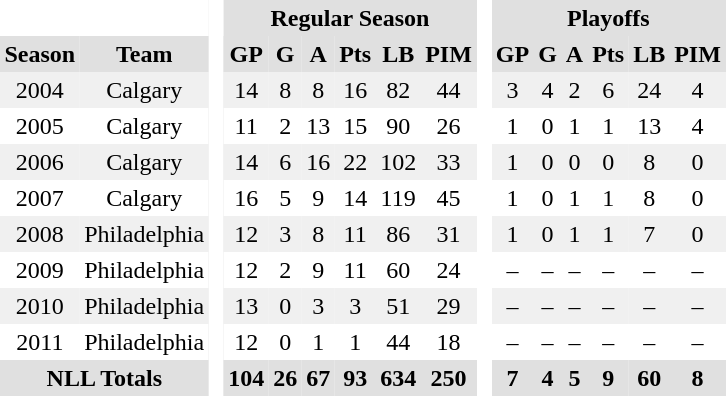<table BORDER="0" CELLPADDING="3" CELLSPACING="0">
<tr ALIGN="center" bgcolor="#e0e0e0">
<th colspan="2" bgcolor="#ffffff"> </th>
<th rowspan="99" bgcolor="#ffffff"> </th>
<th colspan="6">Regular Season</th>
<th rowspan="99" bgcolor="#ffffff"> </th>
<th colspan="6">Playoffs</th>
</tr>
<tr ALIGN="center" bgcolor="#e0e0e0">
<th>Season</th>
<th>Team</th>
<th>GP</th>
<th>G</th>
<th>A</th>
<th>Pts</th>
<th>LB</th>
<th>PIM</th>
<th>GP</th>
<th>G</th>
<th>A</th>
<th>Pts</th>
<th>LB</th>
<th>PIM</th>
</tr>
<tr ALIGN="center" bgcolor="#f0f0f0">
<td>2004</td>
<td>Calgary</td>
<td>14</td>
<td>8</td>
<td>8</td>
<td>16</td>
<td>82</td>
<td>44</td>
<td>3</td>
<td>4</td>
<td>2</td>
<td>6</td>
<td>24</td>
<td>4</td>
</tr>
<tr ALIGN="center">
<td>2005</td>
<td>Calgary</td>
<td>11</td>
<td>2</td>
<td>13</td>
<td>15</td>
<td>90</td>
<td>26</td>
<td>1</td>
<td>0</td>
<td>1</td>
<td>1</td>
<td>13</td>
<td>4</td>
</tr>
<tr ALIGN="center" bgcolor="#f0f0f0">
<td>2006</td>
<td>Calgary</td>
<td>14</td>
<td>6</td>
<td>16</td>
<td>22</td>
<td>102</td>
<td>33</td>
<td>1</td>
<td>0</td>
<td>0</td>
<td>0</td>
<td>8</td>
<td>0</td>
</tr>
<tr ALIGN="center">
<td>2007</td>
<td>Calgary</td>
<td>16</td>
<td>5</td>
<td>9</td>
<td>14</td>
<td>119</td>
<td>45</td>
<td>1</td>
<td>0</td>
<td>1</td>
<td>1</td>
<td>8</td>
<td>0</td>
</tr>
<tr ALIGN="center" bgcolor="#f0f0f0">
<td>2008</td>
<td>Philadelphia</td>
<td>12</td>
<td>3</td>
<td>8</td>
<td>11</td>
<td>86</td>
<td>31</td>
<td>1</td>
<td>0</td>
<td>1</td>
<td>1</td>
<td>7</td>
<td>0</td>
</tr>
<tr ALIGN="center">
<td>2009</td>
<td>Philadelphia</td>
<td>12</td>
<td>2</td>
<td>9</td>
<td>11</td>
<td>60</td>
<td>24</td>
<td>–</td>
<td>–</td>
<td>–</td>
<td>–</td>
<td>–</td>
<td>–</td>
</tr>
<tr ALIGN="center" bgcolor="#f0f0f0">
<td>2010</td>
<td>Philadelphia</td>
<td>13</td>
<td>0</td>
<td>3</td>
<td>3</td>
<td>51</td>
<td>29</td>
<td>–</td>
<td>–</td>
<td>–</td>
<td>–</td>
<td>–</td>
<td>–</td>
</tr>
<tr ALIGN="center">
<td>2011</td>
<td>Philadelphia</td>
<td>12</td>
<td>0</td>
<td>1</td>
<td>1</td>
<td>44</td>
<td>18</td>
<td>–</td>
<td>–</td>
<td>–</td>
<td>–</td>
<td>–</td>
<td>–</td>
</tr>
<tr ALIGN="center" bgcolor="#e0e0e0">
<th colspan="2">NLL Totals</th>
<th>104</th>
<th>26</th>
<th>67</th>
<th>93</th>
<th>634</th>
<th>250</th>
<th>7</th>
<th>4</th>
<th>5</th>
<th>9</th>
<th>60</th>
<th>8</th>
</tr>
</table>
